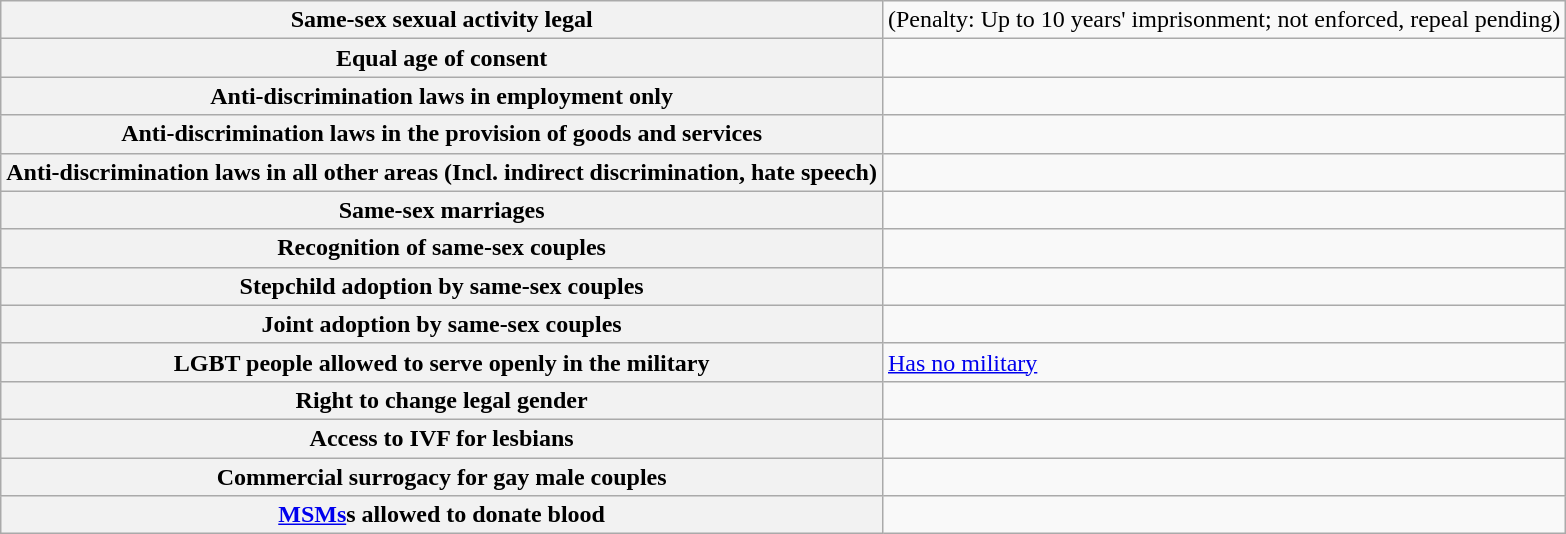<table class="wikitable plainrowheaders">
<tr>
<th scope="row">Same-sex sexual activity legal</th>
<td> (Penalty: Up to 10 years' imprisonment; not enforced, repeal pending)</td>
</tr>
<tr>
<th scope="row">Equal age of consent</th>
<td></td>
</tr>
<tr>
<th scope="row">Anti-discrimination laws in employment only</th>
<td></td>
</tr>
<tr>
<th scope="row">Anti-discrimination laws in the provision of goods and services</th>
<td></td>
</tr>
<tr>
<th scope="row">Anti-discrimination laws in all other areas (Incl. indirect discrimination, hate speech)</th>
<td></td>
</tr>
<tr>
<th scope="row">Same-sex marriages</th>
<td></td>
</tr>
<tr>
<th scope="row">Recognition of same-sex couples</th>
<td></td>
</tr>
<tr>
<th scope="row">Stepchild adoption by same-sex couples</th>
<td></td>
</tr>
<tr>
<th scope="row">Joint adoption by same-sex couples</th>
<td></td>
</tr>
<tr>
<th scope="row">LGBT people allowed to serve openly in the military</th>
<td><a href='#'>Has no military</a></td>
</tr>
<tr>
<th scope="row">Right to change legal gender</th>
<td></td>
</tr>
<tr>
<th scope="row">Access to IVF for lesbians</th>
<td></td>
</tr>
<tr>
<th scope="row">Commercial surrogacy for gay male couples</th>
<td></td>
</tr>
<tr>
<th scope="row"><a href='#'>MSMs</a>s allowed to donate blood</th>
<td></td>
</tr>
</table>
